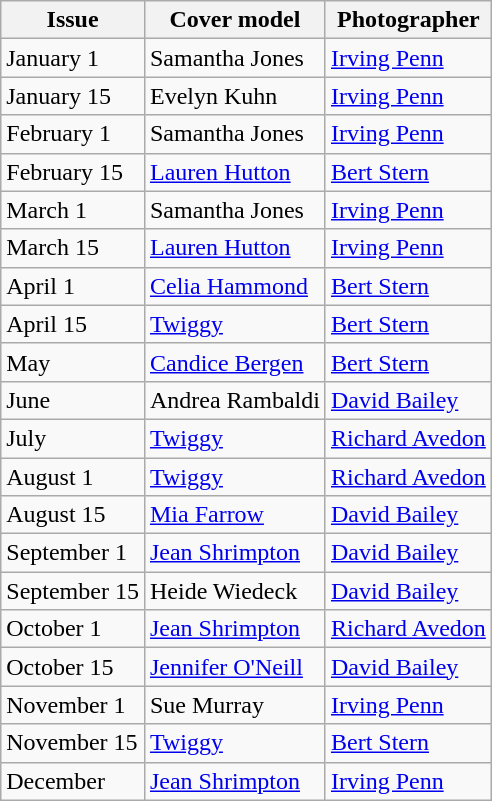<table class="sortable wikitable">
<tr>
<th>Issue</th>
<th>Cover model</th>
<th>Photographer</th>
</tr>
<tr>
<td>January 1</td>
<td>Samantha Jones</td>
<td><a href='#'>Irving Penn</a></td>
</tr>
<tr>
<td>January 15</td>
<td>Evelyn Kuhn</td>
<td><a href='#'>Irving Penn</a></td>
</tr>
<tr>
<td>February 1</td>
<td>Samantha Jones</td>
<td><a href='#'>Irving Penn</a></td>
</tr>
<tr>
<td>February 15</td>
<td><a href='#'>Lauren Hutton</a></td>
<td><a href='#'>Bert Stern</a></td>
</tr>
<tr>
<td>March 1</td>
<td>Samantha Jones</td>
<td><a href='#'>Irving Penn</a></td>
</tr>
<tr>
<td>March 15</td>
<td><a href='#'>Lauren Hutton</a></td>
<td><a href='#'>Irving Penn</a></td>
</tr>
<tr>
<td>April 1</td>
<td><a href='#'>Celia Hammond</a></td>
<td><a href='#'>Bert Stern</a></td>
</tr>
<tr>
<td>April 15</td>
<td><a href='#'>Twiggy</a></td>
<td><a href='#'>Bert Stern</a></td>
</tr>
<tr>
<td>May</td>
<td><a href='#'>Candice Bergen</a></td>
<td><a href='#'>Bert Stern</a></td>
</tr>
<tr>
<td>June</td>
<td>Andrea Rambaldi</td>
<td><a href='#'>David Bailey</a></td>
</tr>
<tr>
<td>July</td>
<td><a href='#'>Twiggy</a></td>
<td><a href='#'>Richard Avedon</a></td>
</tr>
<tr>
<td>August 1</td>
<td><a href='#'>Twiggy</a></td>
<td><a href='#'>Richard Avedon</a></td>
</tr>
<tr>
<td>August 15</td>
<td><a href='#'>Mia Farrow</a></td>
<td><a href='#'>David Bailey</a></td>
</tr>
<tr>
<td>September 1</td>
<td><a href='#'>Jean Shrimpton</a></td>
<td><a href='#'>David Bailey</a></td>
</tr>
<tr>
<td>September 15</td>
<td>Heide Wiedeck</td>
<td><a href='#'>David Bailey</a></td>
</tr>
<tr>
<td>October 1</td>
<td><a href='#'>Jean Shrimpton</a></td>
<td><a href='#'>Richard Avedon</a></td>
</tr>
<tr>
<td>October 15</td>
<td><a href='#'>Jennifer O'Neill</a></td>
<td><a href='#'>David Bailey</a></td>
</tr>
<tr>
<td>November 1</td>
<td>Sue Murray</td>
<td><a href='#'>Irving Penn</a></td>
</tr>
<tr>
<td>November 15</td>
<td><a href='#'>Twiggy</a></td>
<td><a href='#'>Bert Stern</a></td>
</tr>
<tr>
<td>December</td>
<td><a href='#'>Jean Shrimpton</a></td>
<td><a href='#'>Irving Penn</a></td>
</tr>
</table>
